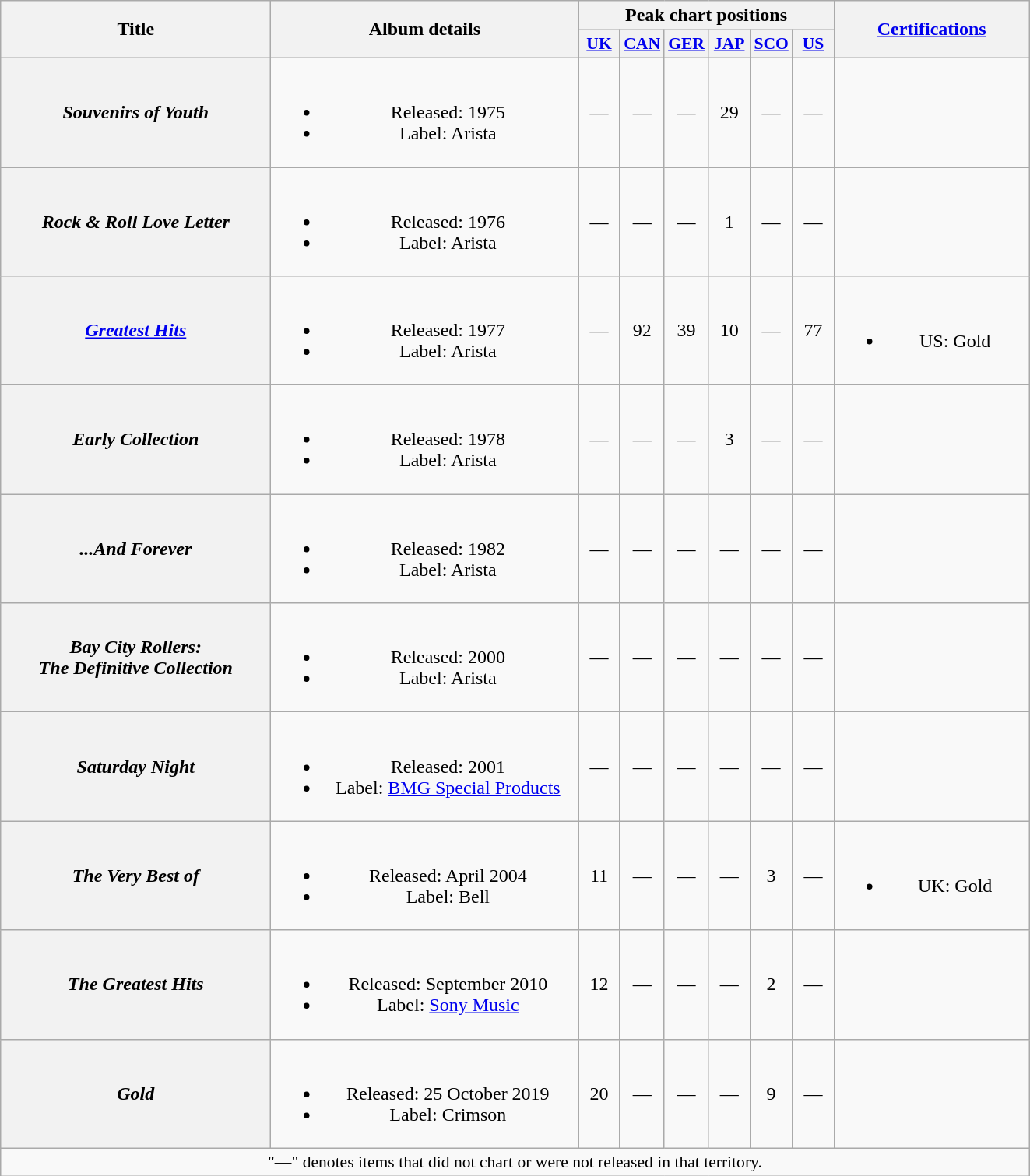<table class="wikitable plainrowheaders" style="text-align:center;">
<tr>
<th scope="col" rowspan="2" style="width:14em;">Title</th>
<th scope="col" rowspan="2" style="width:16em;">Album details</th>
<th scope="col" colspan="6">Peak chart positions</th>
<th rowspan="2" style="width:10em;"><a href='#'>Certifications</a></th>
</tr>
<tr>
<th style="width:2em;font-size:90%;"><a href='#'>UK</a><br></th>
<th style="width:2em;font-size:90%;"><a href='#'>CAN</a><br></th>
<th style="width:2em;font-size:90%;"><a href='#'>GER</a><br></th>
<th style="width:2em;font-size:90%;"><a href='#'>JAP</a><br></th>
<th style="width:2em;font-size:90%;"><a href='#'>SCO</a><br></th>
<th style="width:2em;font-size:90%;"><a href='#'>US</a><br></th>
</tr>
<tr>
<th scope="row"><em>Souvenirs of Youth</em></th>
<td><br><ul><li>Released: 1975</li><li>Label: Arista</li></ul></td>
<td>—</td>
<td>—</td>
<td>—</td>
<td>29</td>
<td>—</td>
<td>—</td>
<td></td>
</tr>
<tr>
<th scope="row"><em>Rock & Roll Love Letter</em></th>
<td><br><ul><li>Released: 1976</li><li>Label: Arista</li></ul></td>
<td>—</td>
<td>—</td>
<td>—</td>
<td>1</td>
<td>—</td>
<td>—</td>
<td></td>
</tr>
<tr>
<th scope="row"><em><a href='#'>Greatest Hits</a></em></th>
<td><br><ul><li>Released: 1977</li><li>Label: Arista</li></ul></td>
<td>—</td>
<td>92</td>
<td>39</td>
<td>10</td>
<td>—</td>
<td>77</td>
<td><br><ul><li>US: Gold</li></ul></td>
</tr>
<tr>
<th scope="row"><em>Early Collection</em></th>
<td><br><ul><li>Released: 1978</li><li>Label: Arista</li></ul></td>
<td>—</td>
<td>—</td>
<td>—</td>
<td>3</td>
<td>—</td>
<td>—</td>
<td></td>
</tr>
<tr>
<th scope="row"><em>...And Forever</em></th>
<td><br><ul><li>Released: 1982</li><li>Label: Arista</li></ul></td>
<td>—</td>
<td>—</td>
<td>—</td>
<td>—</td>
<td>—</td>
<td>—</td>
<td></td>
</tr>
<tr>
<th scope="row"><em>Bay City Rollers:<br>The Definitive Collection</em></th>
<td><br><ul><li>Released: 2000</li><li>Label: Arista</li></ul></td>
<td>—</td>
<td>—</td>
<td>—</td>
<td>—</td>
<td>—</td>
<td>—</td>
<td></td>
</tr>
<tr>
<th scope="row"><em>Saturday Night</em></th>
<td><br><ul><li>Released: 2001</li><li>Label: <a href='#'>BMG Special Products</a></li></ul></td>
<td>—</td>
<td>—</td>
<td>—</td>
<td>—</td>
<td>—</td>
<td>—</td>
<td></td>
</tr>
<tr>
<th scope="row"><em>The Very Best of</em></th>
<td><br><ul><li>Released: April 2004</li><li>Label: Bell</li></ul></td>
<td>11</td>
<td>—</td>
<td>—</td>
<td>—</td>
<td>3</td>
<td>—</td>
<td><br><ul><li>UK: Gold</li></ul></td>
</tr>
<tr>
<th scope="row"><em>The Greatest Hits</em></th>
<td><br><ul><li>Released: September 2010</li><li>Label: <a href='#'>Sony Music</a></li></ul></td>
<td>12</td>
<td>—</td>
<td>—</td>
<td>—</td>
<td>2</td>
<td>—</td>
<td></td>
</tr>
<tr>
<th scope="row"><em>Gold</em></th>
<td><br><ul><li>Released: 25 October 2019</li><li>Label: Crimson</li></ul></td>
<td>20</td>
<td>—</td>
<td>—</td>
<td>—</td>
<td>9</td>
<td>—</td>
<td></td>
</tr>
<tr>
<td align="center" colspan="15" style="font-size:90%">"—" denotes items that did not chart or were not released in that territory.</td>
</tr>
</table>
